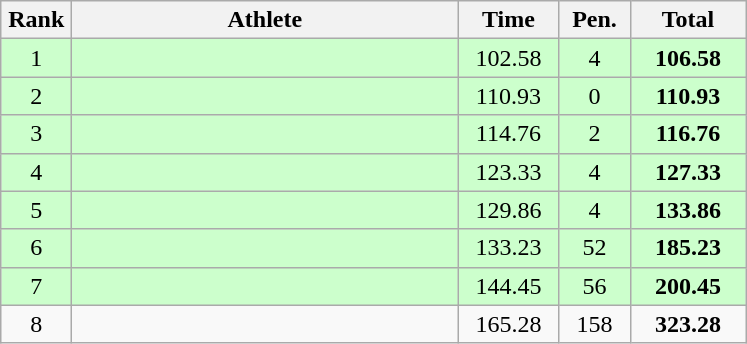<table class=wikitable style="text-align:center">
<tr>
<th width=40>Rank</th>
<th width=250>Athlete</th>
<th width=60>Time</th>
<th width=40>Pen.</th>
<th width=70>Total</th>
</tr>
<tr bgcolor="ccffcc">
<td>1</td>
<td align=left></td>
<td>102.58</td>
<td>4</td>
<td><strong>106.58</strong></td>
</tr>
<tr bgcolor="ccffcc">
<td>2</td>
<td align=left></td>
<td>110.93</td>
<td>0</td>
<td><strong>110.93</strong></td>
</tr>
<tr bgcolor="ccffcc">
<td>3</td>
<td align=left></td>
<td>114.76</td>
<td>2</td>
<td><strong>116.76</strong></td>
</tr>
<tr bgcolor="ccffcc">
<td>4</td>
<td align=left></td>
<td>123.33</td>
<td>4</td>
<td><strong>127.33</strong></td>
</tr>
<tr bgcolor="ccffcc">
<td>5</td>
<td align=left></td>
<td>129.86</td>
<td>4</td>
<td><strong>133.86</strong></td>
</tr>
<tr bgcolor="ccffcc">
<td>6</td>
<td align=left></td>
<td>133.23</td>
<td>52</td>
<td><strong>185.23</strong></td>
</tr>
<tr bgcolor="ccffcc">
<td>7</td>
<td align=left></td>
<td>144.45</td>
<td>56</td>
<td><strong>200.45</strong></td>
</tr>
<tr>
<td>8</td>
<td align=left></td>
<td>165.28</td>
<td>158</td>
<td><strong>323.28</strong></td>
</tr>
</table>
